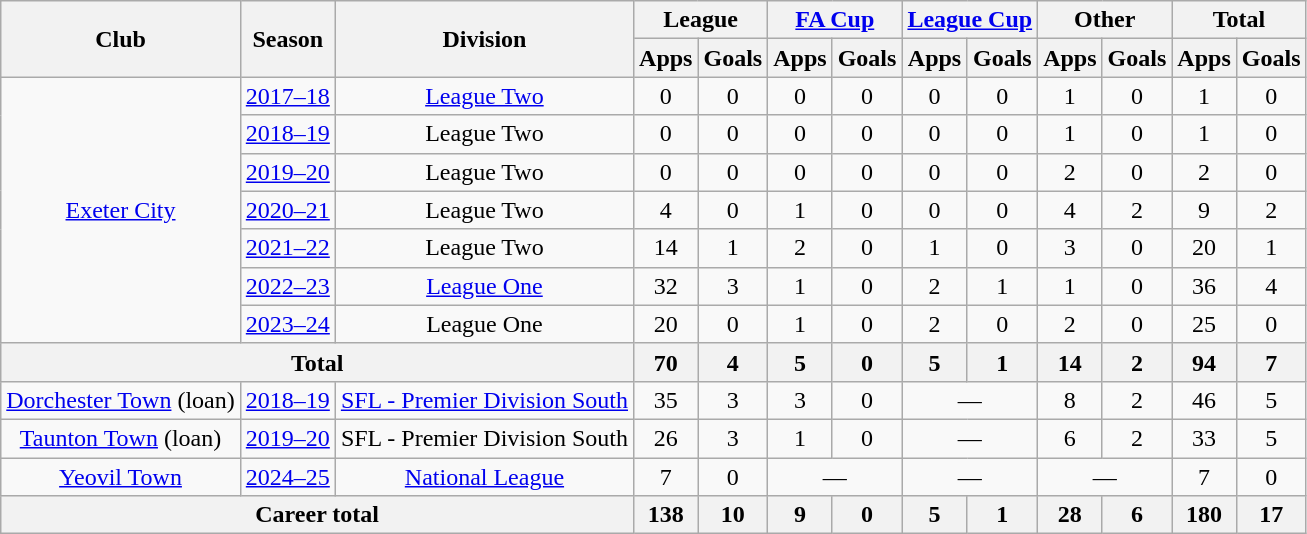<table class="wikitable" style="text-align:center">
<tr>
<th rowspan="2">Club</th>
<th rowspan="2">Season</th>
<th rowspan="2">Division</th>
<th colspan="2">League</th>
<th colspan="2"><a href='#'>FA Cup</a></th>
<th colspan="2"><a href='#'>League Cup</a></th>
<th colspan="2">Other</th>
<th colspan="2">Total</th>
</tr>
<tr>
<th>Apps</th>
<th>Goals</th>
<th>Apps</th>
<th>Goals</th>
<th>Apps</th>
<th>Goals</th>
<th>Apps</th>
<th>Goals</th>
<th>Apps</th>
<th>Goals</th>
</tr>
<tr>
<td rowspan="7"><a href='#'>Exeter City</a></td>
<td><a href='#'>2017–18</a></td>
<td><a href='#'>League Two</a></td>
<td>0</td>
<td>0</td>
<td>0</td>
<td>0</td>
<td>0</td>
<td>0</td>
<td>1</td>
<td>0</td>
<td>1</td>
<td>0</td>
</tr>
<tr>
<td><a href='#'>2018–19</a></td>
<td>League Two</td>
<td>0</td>
<td>0</td>
<td>0</td>
<td>0</td>
<td>0</td>
<td>0</td>
<td>1</td>
<td>0</td>
<td>1</td>
<td>0</td>
</tr>
<tr>
<td><a href='#'>2019–20</a></td>
<td>League Two</td>
<td>0</td>
<td>0</td>
<td>0</td>
<td>0</td>
<td>0</td>
<td>0</td>
<td>2</td>
<td>0</td>
<td>2</td>
<td>0</td>
</tr>
<tr>
<td><a href='#'>2020–21</a></td>
<td>League Two</td>
<td>4</td>
<td>0</td>
<td>1</td>
<td>0</td>
<td>0</td>
<td>0</td>
<td>4</td>
<td>2</td>
<td>9</td>
<td>2</td>
</tr>
<tr>
<td><a href='#'>2021–22</a></td>
<td>League Two</td>
<td>14</td>
<td>1</td>
<td>2</td>
<td>0</td>
<td>1</td>
<td>0</td>
<td>3</td>
<td>0</td>
<td>20</td>
<td>1</td>
</tr>
<tr>
<td><a href='#'>2022–23</a></td>
<td><a href='#'>League One</a></td>
<td>32</td>
<td>3</td>
<td>1</td>
<td>0</td>
<td>2</td>
<td>1</td>
<td>1</td>
<td>0</td>
<td>36</td>
<td>4</td>
</tr>
<tr>
<td><a href='#'>2023–24</a></td>
<td>League One</td>
<td>20</td>
<td>0</td>
<td>1</td>
<td>0</td>
<td>2</td>
<td>0</td>
<td>2</td>
<td>0</td>
<td>25</td>
<td>0</td>
</tr>
<tr>
<th colspan="3">Total</th>
<th>70</th>
<th>4</th>
<th>5</th>
<th>0</th>
<th>5</th>
<th>1</th>
<th>14</th>
<th>2</th>
<th>94</th>
<th>7</th>
</tr>
<tr>
<td><a href='#'>Dorchester Town</a> (loan)</td>
<td><a href='#'>2018–19</a></td>
<td><a href='#'>SFL - Premier Division South</a></td>
<td>35</td>
<td>3</td>
<td>3</td>
<td>0</td>
<td colspan="2">—</td>
<td>8</td>
<td>2</td>
<td>46</td>
<td>5</td>
</tr>
<tr>
<td><a href='#'>Taunton Town</a> (loan)</td>
<td><a href='#'>2019–20</a></td>
<td>SFL - Premier Division South</td>
<td>26</td>
<td>3</td>
<td>1</td>
<td>0</td>
<td colspan="2">—</td>
<td>6</td>
<td>2</td>
<td>33</td>
<td>5</td>
</tr>
<tr>
<td><a href='#'>Yeovil Town</a></td>
<td><a href='#'>2024–25</a></td>
<td><a href='#'>National League</a></td>
<td>7</td>
<td>0</td>
<td colspan="2">—</td>
<td colspan="2">—</td>
<td colspan="2">—</td>
<td>7</td>
<td>0</td>
</tr>
<tr>
<th colspan="3">Career total</th>
<th>138</th>
<th>10</th>
<th>9</th>
<th>0</th>
<th>5</th>
<th>1</th>
<th>28</th>
<th>6</th>
<th>180</th>
<th>17</th>
</tr>
</table>
